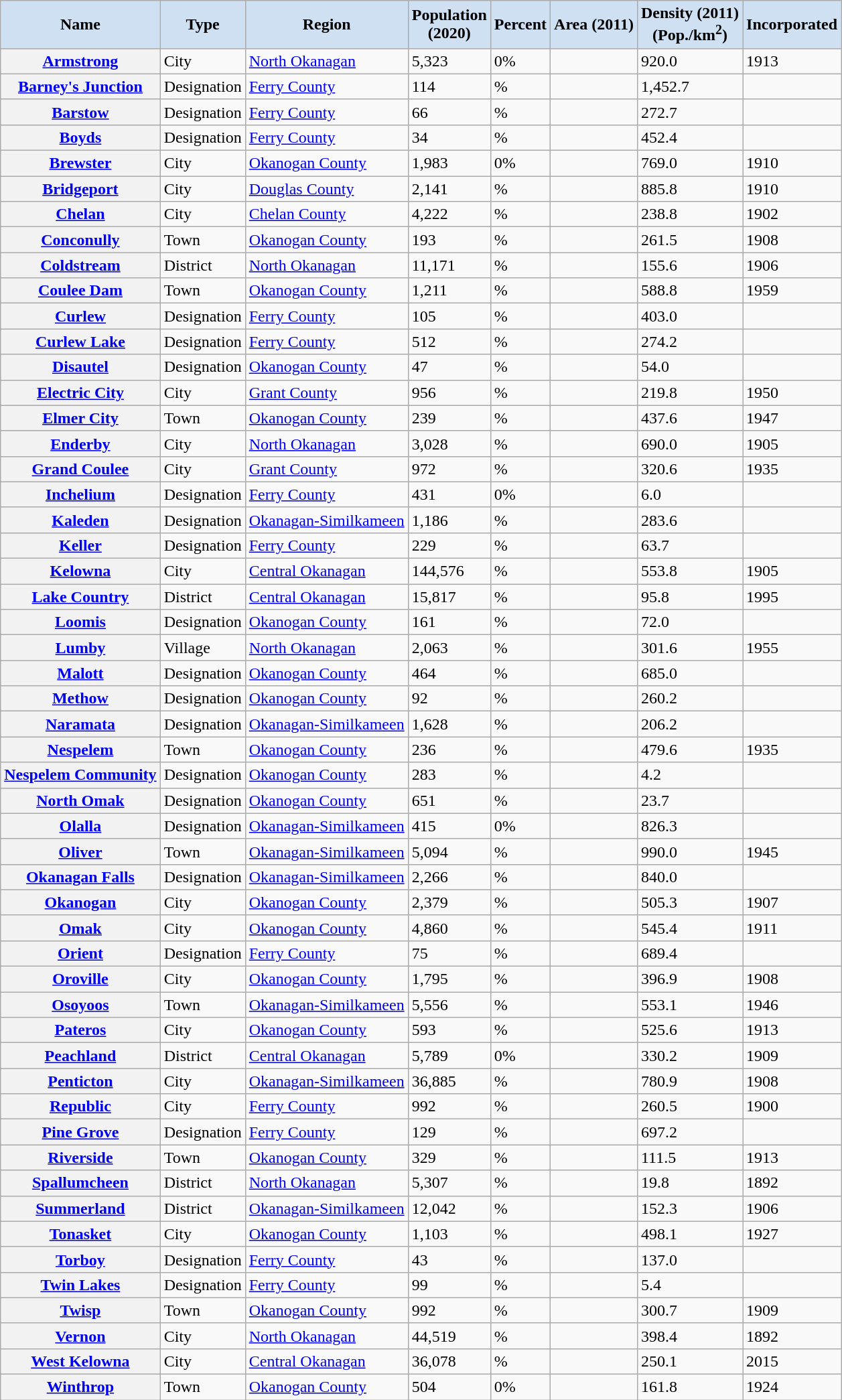<table class="wikitable sortable plainrowheaders">
<tr>
<th scope="col" style="background-color:#CEE0F2;">Name</th>
<th scope="col" style="background-color:#CEE0F2;">Type</th>
<th scope="col" style="background-color:#CEE0F2;">Region</th>
<th scope="col" style="background-color:#CEE0F2;">Population<br>(2020)</th>
<th scope="col" style="background-color:#CEE0F2;">Percent</th>
<th scope="col" style="background-color:#CEE0F2;">Area (2011)</th>
<th scope="col" style="background-color:#CEE0F2;">Density (2011)<br>(Pop./km<sup>2</sup>)</th>
<th scope="col" style="background-color:#CEE0F2;">Incorporated</th>
</tr>
<tr>
<th scope="row"><a href='#'>Armstrong</a></th>
<td>City</td>
<td><a href='#'>North Okanagan</a></td>
<td>5,323</td>
<td>0%</td>
<td></td>
<td>920.0</td>
<td>1913</td>
</tr>
<tr>
<th scope="row"><a href='#'>Barney's Junction</a></th>
<td>Designation</td>
<td><a href='#'>Ferry County</a></td>
<td>114</td>
<td>%</td>
<td></td>
<td>1,452.7</td>
<td></td>
</tr>
<tr>
<th scope="row"><a href='#'>Barstow</a></th>
<td>Designation</td>
<td><a href='#'>Ferry County</a></td>
<td>66</td>
<td>%</td>
<td></td>
<td>272.7</td>
<td></td>
</tr>
<tr>
<th scope="row"><a href='#'>Boyds</a></th>
<td>Designation</td>
<td><a href='#'>Ferry County</a></td>
<td>34</td>
<td>%</td>
<td></td>
<td>452.4</td>
<td></td>
</tr>
<tr>
<th scope="row"><a href='#'>Brewster</a></th>
<td>City</td>
<td><a href='#'>Okanogan County</a></td>
<td>1,983</td>
<td>0%</td>
<td></td>
<td>769.0</td>
<td>1910</td>
</tr>
<tr>
<th scope="row"><a href='#'>Bridgeport</a></th>
<td>City</td>
<td><a href='#'>Douglas County</a></td>
<td>2,141</td>
<td>%</td>
<td></td>
<td>885.8</td>
<td>1910</td>
</tr>
<tr>
<th scope="row"><a href='#'>Chelan</a></th>
<td>City</td>
<td><a href='#'>Chelan County</a></td>
<td>4,222</td>
<td>%</td>
<td></td>
<td>238.8</td>
<td>1902</td>
</tr>
<tr>
<th scope="row"><a href='#'>Conconully</a></th>
<td>Town</td>
<td><a href='#'>Okanogan County</a></td>
<td>193</td>
<td>%</td>
<td></td>
<td>261.5</td>
<td>1908</td>
</tr>
<tr>
<th scope="row"><a href='#'>Coldstream</a></th>
<td>District</td>
<td><a href='#'>North Okanagan</a></td>
<td>11,171</td>
<td>%</td>
<td></td>
<td>155.6</td>
<td>1906</td>
</tr>
<tr>
<th scope="row"><a href='#'>Coulee Dam</a></th>
<td>Town</td>
<td><a href='#'>Okanogan County</a></td>
<td>1,211</td>
<td>%</td>
<td></td>
<td>588.8</td>
<td>1959</td>
</tr>
<tr>
<th scope="row"><a href='#'>Curlew</a></th>
<td>Designation</td>
<td><a href='#'>Ferry County</a></td>
<td>105</td>
<td>%</td>
<td></td>
<td>403.0</td>
<td></td>
</tr>
<tr>
<th scope="row"><a href='#'>Curlew Lake</a></th>
<td>Designation</td>
<td><a href='#'>Ferry County</a></td>
<td>512</td>
<td>%</td>
<td></td>
<td>274.2</td>
<td></td>
</tr>
<tr>
<th scope="row"><a href='#'>Disautel</a></th>
<td>Designation</td>
<td><a href='#'>Okanogan County</a></td>
<td>47</td>
<td>%</td>
<td></td>
<td>54.0</td>
<td></td>
</tr>
<tr>
<th scope="row"><a href='#'>Electric City</a></th>
<td>City</td>
<td><a href='#'>Grant County</a></td>
<td>956</td>
<td>%</td>
<td></td>
<td>219.8</td>
<td>1950</td>
</tr>
<tr>
<th scope="row"><a href='#'>Elmer City</a></th>
<td>Town</td>
<td><a href='#'>Okanogan County</a></td>
<td>239</td>
<td>%</td>
<td></td>
<td>437.6</td>
<td>1947</td>
</tr>
<tr>
<th scope="row"><a href='#'>Enderby</a></th>
<td>City</td>
<td><a href='#'>North Okanagan</a></td>
<td>3,028</td>
<td>%</td>
<td></td>
<td>690.0</td>
<td>1905</td>
</tr>
<tr>
<th scope="row"><a href='#'>Grand Coulee</a></th>
<td>City</td>
<td><a href='#'>Grant County</a></td>
<td>972</td>
<td>%</td>
<td></td>
<td>320.6</td>
<td>1935</td>
</tr>
<tr>
<th scope="row"><a href='#'>Inchelium</a></th>
<td>Designation</td>
<td><a href='#'>Ferry County</a></td>
<td>431</td>
<td>0%</td>
<td></td>
<td>6.0</td>
<td></td>
</tr>
<tr>
<th scope="row"><a href='#'>Kaleden</a></th>
<td>Designation</td>
<td><a href='#'>Okanagan-Similkameen</a></td>
<td>1,186</td>
<td>%</td>
<td></td>
<td>283.6</td>
<td></td>
</tr>
<tr>
<th scope="row"><a href='#'>Keller</a></th>
<td>Designation</td>
<td><a href='#'>Ferry County</a></td>
<td>229</td>
<td>%</td>
<td></td>
<td>63.7</td>
<td></td>
</tr>
<tr>
<th scope="row"><a href='#'>Kelowna</a></th>
<td>City</td>
<td><a href='#'>Central Okanagan</a></td>
<td>144,576</td>
<td>%</td>
<td></td>
<td>553.8</td>
<td>1905</td>
</tr>
<tr>
<th scope="row"><a href='#'>Lake Country</a></th>
<td>District</td>
<td><a href='#'>Central Okanagan</a></td>
<td>15,817</td>
<td>%</td>
<td></td>
<td>95.8</td>
<td>1995</td>
</tr>
<tr>
<th scope="row"><a href='#'>Loomis</a></th>
<td>Designation</td>
<td><a href='#'>Okanogan County</a></td>
<td>161</td>
<td>%</td>
<td></td>
<td>72.0</td>
<td></td>
</tr>
<tr>
<th scope="row"><a href='#'>Lumby</a></th>
<td>Village</td>
<td><a href='#'>North Okanagan</a></td>
<td>2,063</td>
<td>%</td>
<td></td>
<td>301.6</td>
<td>1955</td>
</tr>
<tr>
<th scope="row"><a href='#'>Malott</a></th>
<td>Designation</td>
<td><a href='#'>Okanogan County</a></td>
<td>464</td>
<td>%</td>
<td></td>
<td>685.0</td>
<td></td>
</tr>
<tr>
<th scope="row"><a href='#'>Methow</a></th>
<td>Designation</td>
<td><a href='#'>Okanogan County</a></td>
<td>92</td>
<td>%</td>
<td></td>
<td>260.2</td>
<td></td>
</tr>
<tr>
<th scope="row"><a href='#'>Naramata</a></th>
<td>Designation</td>
<td><a href='#'>Okanagan-Similkameen</a></td>
<td>1,628</td>
<td>%</td>
<td></td>
<td>206.2</td>
<td></td>
</tr>
<tr>
<th scope="row"><a href='#'>Nespelem</a></th>
<td>Town</td>
<td><a href='#'>Okanogan County</a></td>
<td>236</td>
<td>%</td>
<td></td>
<td>479.6</td>
<td>1935</td>
</tr>
<tr>
<th scope="row"><a href='#'>Nespelem Community</a></th>
<td>Designation</td>
<td><a href='#'>Okanogan County</a></td>
<td>283</td>
<td>%</td>
<td></td>
<td>4.2</td>
<td></td>
</tr>
<tr>
<th scope="row"><a href='#'>North Omak</a></th>
<td>Designation</td>
<td><a href='#'>Okanogan County</a></td>
<td>651</td>
<td>%</td>
<td></td>
<td>23.7</td>
<td></td>
</tr>
<tr>
<th scope="row"><a href='#'>Olalla</a></th>
<td>Designation</td>
<td><a href='#'>Okanagan-Similkameen</a></td>
<td>415</td>
<td>0%</td>
<td></td>
<td>826.3</td>
<td></td>
</tr>
<tr>
<th scope="row"><a href='#'>Oliver</a></th>
<td>Town</td>
<td><a href='#'>Okanagan-Similkameen</a></td>
<td>5,094</td>
<td>%</td>
<td></td>
<td>990.0</td>
<td>1945</td>
</tr>
<tr>
<th scope="row"><a href='#'>Okanagan Falls</a></th>
<td>Designation</td>
<td><a href='#'>Okanagan-Similkameen</a></td>
<td>2,266</td>
<td>%</td>
<td></td>
<td>840.0</td>
<td></td>
</tr>
<tr>
<th scope="row"><a href='#'>Okanogan</a></th>
<td>City</td>
<td><a href='#'>Okanogan County</a></td>
<td>2,379</td>
<td>%</td>
<td></td>
<td>505.3</td>
<td>1907</td>
</tr>
<tr>
<th scope="row"><a href='#'>Omak</a></th>
<td>City</td>
<td><a href='#'>Okanogan County</a></td>
<td>4,860</td>
<td>%</td>
<td></td>
<td>545.4</td>
<td>1911</td>
</tr>
<tr>
<th scope="row"><a href='#'>Orient</a></th>
<td>Designation</td>
<td><a href='#'>Ferry County</a></td>
<td>75</td>
<td>%</td>
<td></td>
<td>689.4</td>
<td></td>
</tr>
<tr>
<th scope="row"><a href='#'>Oroville</a></th>
<td>City</td>
<td><a href='#'>Okanogan County</a></td>
<td>1,795</td>
<td>%</td>
<td></td>
<td>396.9</td>
<td>1908</td>
</tr>
<tr>
<th scope="row"><a href='#'>Osoyoos</a></th>
<td>Town</td>
<td><a href='#'>Okanagan-Similkameen</a></td>
<td>5,556</td>
<td>%</td>
<td></td>
<td>553.1</td>
<td>1946</td>
</tr>
<tr>
<th scope="row"><a href='#'>Pateros</a></th>
<td>City</td>
<td><a href='#'>Okanogan County</a></td>
<td>593</td>
<td>%</td>
<td></td>
<td>525.6</td>
<td>1913</td>
</tr>
<tr>
<th scope="row"><a href='#'>Peachland</a></th>
<td>District</td>
<td><a href='#'>Central Okanagan</a></td>
<td>5,789</td>
<td>0%</td>
<td></td>
<td>330.2</td>
<td>1909</td>
</tr>
<tr>
<th scope="row"><a href='#'>Penticton</a></th>
<td>City</td>
<td><a href='#'>Okanagan-Similkameen</a></td>
<td>36,885</td>
<td>%</td>
<td></td>
<td>780.9</td>
<td>1908</td>
</tr>
<tr>
<th scope="row"><a href='#'>Republic</a></th>
<td>City</td>
<td><a href='#'>Ferry County</a></td>
<td>992</td>
<td>%</td>
<td></td>
<td>260.5</td>
<td>1900</td>
</tr>
<tr>
<th scope="row"><a href='#'>Pine Grove</a></th>
<td>Designation</td>
<td><a href='#'>Ferry County</a></td>
<td>129</td>
<td>%</td>
<td></td>
<td>697.2</td>
<td></td>
</tr>
<tr>
<th scope="row"><a href='#'>Riverside</a></th>
<td>Town</td>
<td><a href='#'>Okanogan County</a></td>
<td>329</td>
<td>%</td>
<td></td>
<td>111.5</td>
<td>1913</td>
</tr>
<tr>
<th scope="row"><a href='#'>Spallumcheen</a></th>
<td>District</td>
<td><a href='#'>North Okanagan</a></td>
<td>5,307</td>
<td>%</td>
<td></td>
<td>19.8</td>
<td>1892</td>
</tr>
<tr>
<th scope="row"><a href='#'>Summerland</a></th>
<td>District</td>
<td><a href='#'>Okanagan-Similkameen</a></td>
<td>12,042</td>
<td>%</td>
<td></td>
<td>152.3</td>
<td>1906</td>
</tr>
<tr>
<th scope="row"><a href='#'>Tonasket</a></th>
<td>City</td>
<td><a href='#'>Okanogan County</a></td>
<td>1,103</td>
<td>%</td>
<td></td>
<td>498.1</td>
<td>1927</td>
</tr>
<tr>
<th scope="row"><a href='#'>Torboy</a></th>
<td>Designation</td>
<td><a href='#'>Ferry County</a></td>
<td>43</td>
<td>%</td>
<td></td>
<td>137.0</td>
<td></td>
</tr>
<tr>
<th scope="row"><a href='#'>Twin Lakes</a></th>
<td>Designation</td>
<td><a href='#'>Ferry County</a></td>
<td>99</td>
<td>%</td>
<td></td>
<td>5.4</td>
<td></td>
</tr>
<tr>
<th scope="row"><a href='#'>Twisp</a></th>
<td>Town</td>
<td><a href='#'>Okanogan County</a></td>
<td>992</td>
<td>%</td>
<td></td>
<td>300.7</td>
<td>1909</td>
</tr>
<tr>
<th scope="row"><a href='#'>Vernon</a></th>
<td>City</td>
<td><a href='#'>North Okanagan</a></td>
<td>44,519</td>
<td>%</td>
<td></td>
<td>398.4</td>
<td>1892</td>
</tr>
<tr>
<th scope="row"><a href='#'>West Kelowna</a></th>
<td>City</td>
<td><a href='#'>Central Okanagan</a></td>
<td>36,078</td>
<td>%</td>
<td></td>
<td>250.1</td>
<td>2015</td>
</tr>
<tr>
<th scope="row"><a href='#'>Winthrop</a></th>
<td>Town</td>
<td><a href='#'>Okanogan County</a></td>
<td>504</td>
<td>0%</td>
<td></td>
<td>161.8</td>
<td>1924</td>
</tr>
</table>
